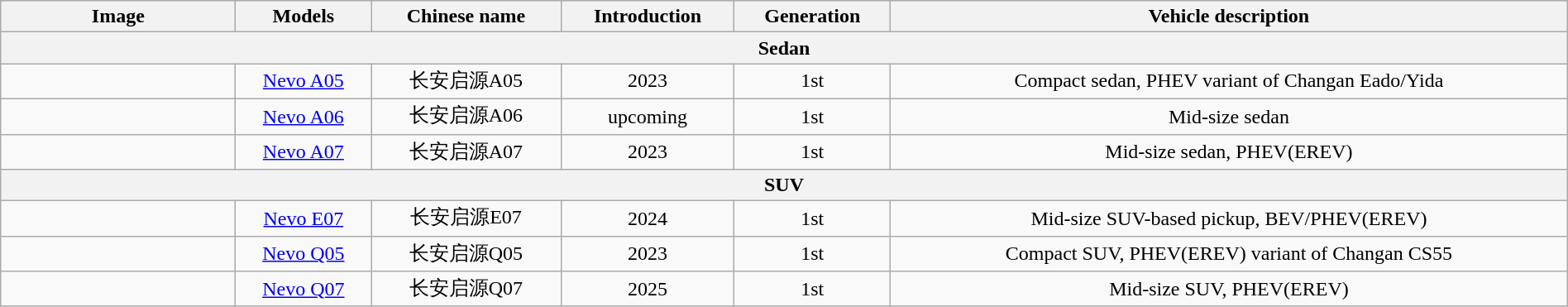<table class="wikitable sortable" style="text-align: center; width: 100%">
<tr>
<th class="unsortable" width="15%">Image</th>
<th>Models</th>
<th>Chinese name</th>
<th>Introduction</th>
<th class="unsortable">Generation</th>
<th>Vehicle description</th>
</tr>
<tr>
<th colspan="6">Sedan</th>
</tr>
<tr>
<td></td>
<td><a href='#'>Nevo A05</a></td>
<td>长安启源A05</td>
<td>2023</td>
<td>1st</td>
<td>Compact sedan, PHEV variant of Changan Eado/Yida</td>
</tr>
<tr>
<td></td>
<td><a href='#'>Nevo A06</a></td>
<td>长安启源A06</td>
<td>upcoming</td>
<td>1st</td>
<td>Mid-size sedan</td>
</tr>
<tr>
<td></td>
<td><a href='#'>Nevo A07</a></td>
<td>长安启源A07</td>
<td>2023</td>
<td>1st</td>
<td>Mid-size sedan, PHEV(EREV)</td>
</tr>
<tr>
<th colspan="6">SUV</th>
</tr>
<tr>
<td></td>
<td><a href='#'>Nevo E07</a></td>
<td>长安启源E07</td>
<td>2024</td>
<td>1st</td>
<td>Mid-size SUV-based pickup, BEV/PHEV(EREV)</td>
</tr>
<tr>
<td></td>
<td><a href='#'>Nevo Q05</a></td>
<td>长安启源Q05</td>
<td>2023</td>
<td>1st</td>
<td>Compact SUV, PHEV(EREV) variant of Changan CS55</td>
</tr>
<tr>
<td></td>
<td><a href='#'>Nevo Q07</a></td>
<td>长安启源Q07</td>
<td>2025</td>
<td>1st</td>
<td>Mid-size SUV, PHEV(EREV)</td>
</tr>
</table>
